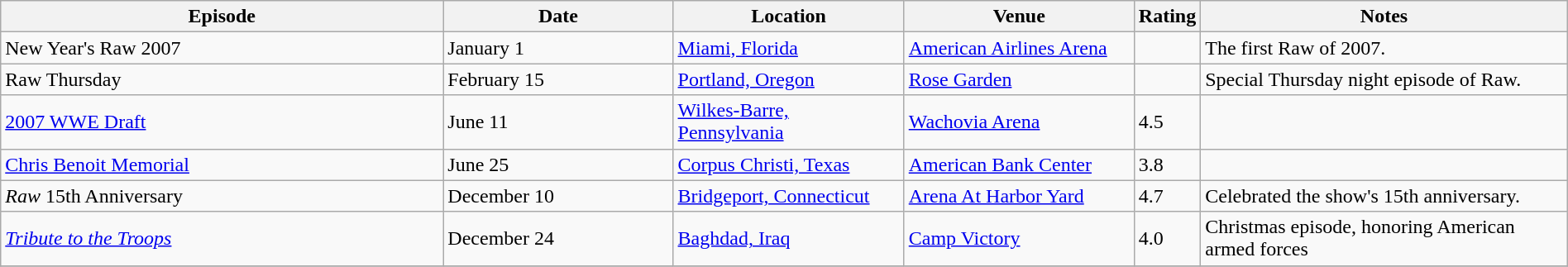<table class="wikitable plainrowheaders sortable" style="width:100%;">
<tr>
<th style="width:29%;">Episode</th>
<th style="width:15%;">Date</th>
<th style="width:15%;">Location</th>
<th style="width:15%;">Venue</th>
<th style="width:2%;">Rating</th>
<th style="width:99%;">Notes</th>
</tr>
<tr>
<td>New Year's Raw 2007</td>
<td>January 1</td>
<td><a href='#'>Miami, Florida</a></td>
<td><a href='#'>American Airlines Arena</a></td>
<td></td>
<td>The first Raw of 2007.</td>
</tr>
<tr>
<td>Raw Thursday</td>
<td>February 15</td>
<td><a href='#'>Portland, Oregon</a></td>
<td><a href='#'>Rose Garden</a></td>
<td></td>
<td>Special Thursday night episode of Raw.</td>
</tr>
<tr>
<td><a href='#'>2007 WWE Draft</a></td>
<td>June 11</td>
<td><a href='#'>Wilkes-Barre, Pennsylvania</a></td>
<td><a href='#'>Wachovia Arena</a></td>
<td>4.5</td>
<td></td>
</tr>
<tr>
<td><a href='#'>Chris Benoit Memorial</a></td>
<td>June 25</td>
<td><a href='#'>Corpus Christi, Texas</a></td>
<td><a href='#'>American Bank Center</a></td>
<td>3.8</td>
<td></td>
</tr>
<tr>
<td><em>Raw</em> 15th Anniversary</td>
<td>December 10</td>
<td><a href='#'>Bridgeport, Connecticut</a></td>
<td><a href='#'>Arena At Harbor Yard</a></td>
<td>4.7</td>
<td>Celebrated the show's 15th anniversary.</td>
</tr>
<tr>
<td><em><a href='#'>Tribute to the Troops</a></em></td>
<td>December 24</td>
<td><a href='#'>Baghdad, Iraq</a></td>
<td><a href='#'>Camp Victory</a></td>
<td>4.0</td>
<td>Christmas episode, honoring American armed forces</td>
</tr>
<tr>
</tr>
</table>
